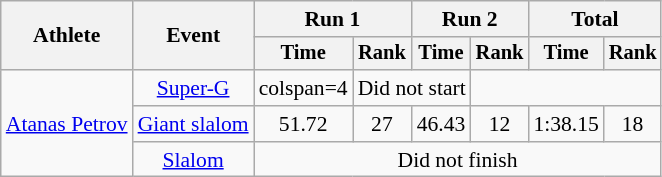<table class="wikitable" style="font-size:90%">
<tr>
<th rowspan=2>Athlete</th>
<th rowspan=2>Event</th>
<th colspan=2>Run 1</th>
<th colspan=2>Run 2</th>
<th colspan=2>Total</th>
</tr>
<tr style="font-size:95%">
<th>Time</th>
<th>Rank</th>
<th>Time</th>
<th>Rank</th>
<th>Time</th>
<th>Rank</th>
</tr>
<tr align=center>
<td rowspan="3"><a href='#'>Atanas Petrov</a></td>
<td><a href='#'>Super-G</a></td>
<td>colspan=4</td>
<td colspan=2>Did not start</td>
</tr>
<tr align=center>
<td><a href='#'>Giant slalom</a></td>
<td>51.72</td>
<td>27</td>
<td>46.43</td>
<td>12</td>
<td>1:38.15</td>
<td>18</td>
</tr>
<tr align=center>
<td><a href='#'>Slalom</a></td>
<td colspan=6>Did not finish</td>
</tr>
</table>
